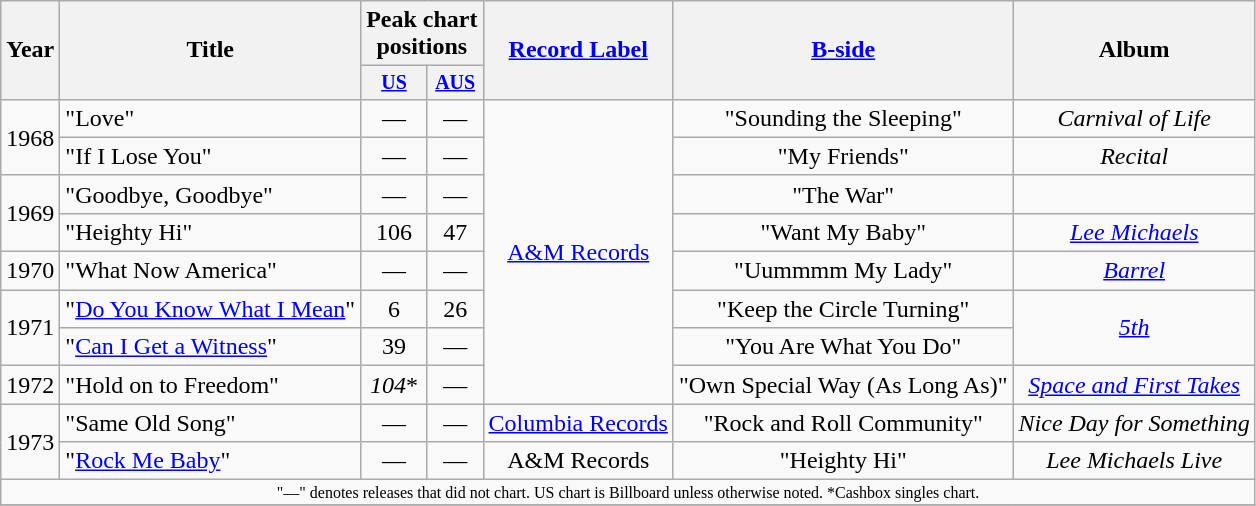<table class="wikitable" style=text-align:center;>
<tr>
<th rowspan="2">Year</th>
<th rowspan="2">Title</th>
<th colspan="2">Peak chart<br>positions</th>
<th rowspan="2"><a href='#'>Record Label</a></th>
<th rowspan="2"><a href='#'>B-side</a></th>
<th rowspan="2">Album</th>
</tr>
<tr style="font-size:smaller;">
<th align=centre><a href='#'>US</a></th>
<th align=centre><a href='#'>AUS</a></th>
</tr>
<tr>
<td rowspan="2">1968</td>
<td align=left>"Love"</td>
<td>—</td>
<td>—</td>
<td rowspan="8"><a href='#'>A&M Records</a></td>
<td>"Sounding the Sleeping"</td>
<td rowspan="1"><em>Carnival of Life</em></td>
</tr>
<tr>
<td align=left>"If I Lose You"</td>
<td>—</td>
<td>—</td>
<td>"My Friends"</td>
<td rowspan="1"><em>Recital</em></td>
</tr>
<tr>
<td rowspan="2">1969</td>
<td align=left>"Goodbye, Goodbye"</td>
<td>—</td>
<td>—</td>
<td>"The War"</td>
<td rowspan="1"></td>
</tr>
<tr>
<td align=left>"Heighty Hi"</td>
<td>106</td>
<td>47</td>
<td>"Want My Baby"</td>
<td rowspan="1"><em><a href='#'>Lee Michaels</a></em></td>
</tr>
<tr>
<td rowspan="1">1970</td>
<td align=left>"What Now America"</td>
<td>—</td>
<td>—</td>
<td>"Uummmm My Lady"</td>
<td rowspan="1"><em><a href='#'>Barrel</a></em></td>
</tr>
<tr>
<td rowspan="2">1971</td>
<td align=left>"<a href='#'>Do You Know What I Mean</a>"</td>
<td>6</td>
<td>26</td>
<td>"Keep the Circle Turning"</td>
<td rowspan="2"><em><a href='#'>5th</a></em></td>
</tr>
<tr>
<td align=left>"<a href='#'>Can I Get a Witness</a>"</td>
<td>39</td>
<td>—</td>
<td>"You Are What You Do"</td>
</tr>
<tr>
<td rowspan="1">1972</td>
<td align=left>"Hold on to Freedom"</td>
<td><em>104</em>*</td>
<td>—</td>
<td>"Own Special Way (As Long As)"</td>
<td rowspan="1"><em><a href='#'>Space and First Takes</a></em></td>
</tr>
<tr>
<td rowspan="2">1973</td>
<td align=left>"Same Old Song"</td>
<td>—</td>
<td>—</td>
<td rowspan="1"><a href='#'>Columbia Records</a></td>
<td>"Rock and Roll Community"</td>
<td rowspan="1"><em>Nice Day for Something</em></td>
</tr>
<tr>
<td align=left>"<a href='#'>Rock Me Baby</a>"</td>
<td>—</td>
<td>—</td>
<td rowspan="1">A&M Records</td>
<td>"Heighty Hi"</td>
<td rowspan="1"><em>Lee Michaels Live</em></td>
</tr>
<tr>
<td colspan="15" style="font-size:8pt">"—" denotes releases that did not chart. US chart is Billboard unless otherwise noted. *Cashbox singles chart.</td>
</tr>
<tr>
</tr>
</table>
